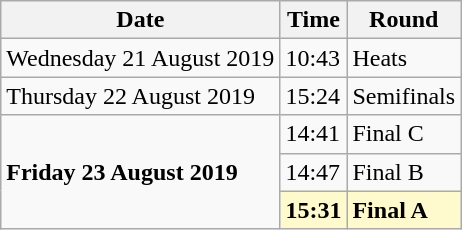<table class="wikitable">
<tr>
<th>Date</th>
<th>Time</th>
<th>Round</th>
</tr>
<tr>
<td>Wednesday 21 August 2019</td>
<td>10:43</td>
<td>Heats</td>
</tr>
<tr>
<td>Thursday 22 August 2019</td>
<td>15:24</td>
<td>Semifinals</td>
</tr>
<tr>
<td rowspan=3><strong>Friday 23 August 2019</strong></td>
<td>14:41</td>
<td>Final C</td>
</tr>
<tr>
<td>14:47</td>
<td>Final B</td>
</tr>
<tr>
<td style=background:lemonchiffon><strong>15:31</strong></td>
<td style=background:lemonchiffon><strong>Final A</strong></td>
</tr>
</table>
